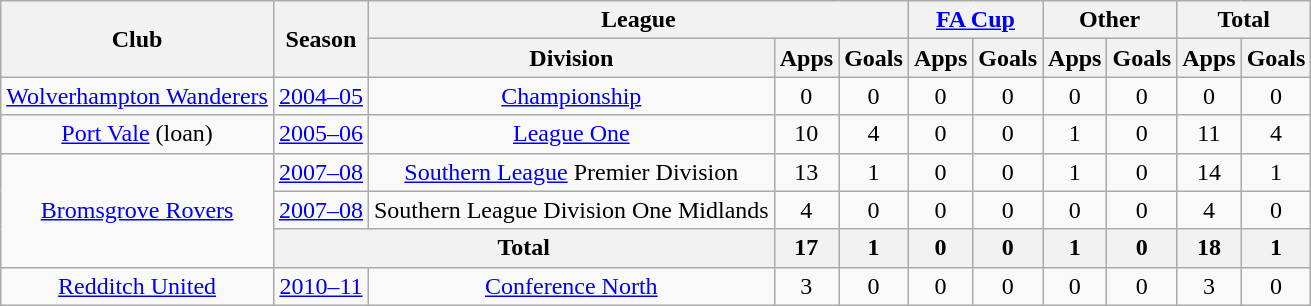<table class="wikitable" style="text-align:center">
<tr>
<th rowspan="2">Club</th>
<th rowspan="2">Season</th>
<th colspan="3">League</th>
<th colspan="2"><a href='#'>FA Cup</a></th>
<th colspan="2">Other</th>
<th colspan="2">Total</th>
</tr>
<tr>
<th>Division</th>
<th>Apps</th>
<th>Goals</th>
<th>Apps</th>
<th>Goals</th>
<th>Apps</th>
<th>Goals</th>
<th>Apps</th>
<th>Goals</th>
</tr>
<tr>
<td><a href='#'>Wolverhampton Wanderers</a></td>
<td><a href='#'>2004–05</a></td>
<td><a href='#'>Championship</a></td>
<td>0</td>
<td>0</td>
<td>0</td>
<td>0</td>
<td>0</td>
<td>0</td>
<td>0</td>
<td>0</td>
</tr>
<tr>
<td><a href='#'>Port Vale</a> (loan)</td>
<td><a href='#'>2005–06</a></td>
<td><a href='#'>League One</a></td>
<td>10</td>
<td>4</td>
<td>0</td>
<td>0</td>
<td>1</td>
<td>0</td>
<td>11</td>
<td>4</td>
</tr>
<tr>
<td rowspan="3"><a href='#'>Bromsgrove Rovers</a></td>
<td><a href='#'>2007–08</a></td>
<td><a href='#'>Southern League</a> Premier Division</td>
<td>13</td>
<td>1</td>
<td>0</td>
<td>0</td>
<td>1</td>
<td>0</td>
<td>14</td>
<td>1</td>
</tr>
<tr>
<td><a href='#'>2007–08</a></td>
<td>Southern League Division One Midlands</td>
<td>4</td>
<td>0</td>
<td>0</td>
<td>0</td>
<td>0</td>
<td>0</td>
<td>4</td>
<td>0</td>
</tr>
<tr>
<th colspan="2">Total</th>
<th>17</th>
<th>1</th>
<th>0</th>
<th>0</th>
<th>1</th>
<th>0</th>
<th>18</th>
<th>1</th>
</tr>
<tr>
<td><a href='#'>Redditch United</a></td>
<td><a href='#'>2010–11</a></td>
<td><a href='#'>Conference North</a></td>
<td>3</td>
<td>0</td>
<td>0</td>
<td>0</td>
<td>0</td>
<td>0</td>
<td>3</td>
<td>0</td>
</tr>
</table>
